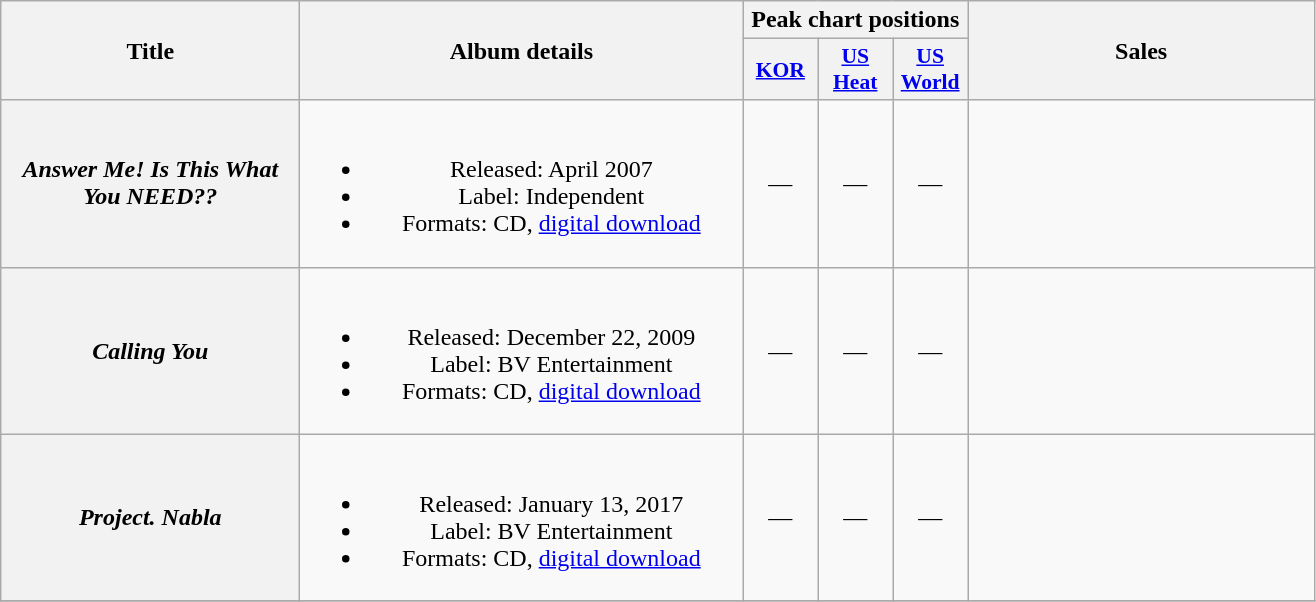<table class="wikitable plainrowheaders" style="text-align:center;">
<tr>
<th rowspan="2" style="width:12em;">Title</th>
<th rowspan="2" style="width:18em;">Album details</th>
<th colspan="3">Peak chart positions</th>
<th rowspan="2" style="width:14em;">Sales</th>
</tr>
<tr>
<th scope="col" style="width:3em;font-size:90%;"><a href='#'>KOR</a><br></th>
<th scope="col" style="width:3em;font-size:90%;"><a href='#'>US Heat</a><br></th>
<th scope="col" style="width:3em;font-size:90%;"><a href='#'>US World</a></th>
</tr>
<tr>
<th scope="row"><em>Answer Me! Is This What You NEED??</em></th>
<td><br><ul><li>Released: April 2007</li><li>Label: Independent</li><li>Formats: CD, <a href='#'>digital download</a></li></ul></td>
<td>—</td>
<td>—</td>
<td>—</td>
<td></td>
</tr>
<tr>
<th scope="row"><em>Calling You</em></th>
<td><br><ul><li>Released: December 22, 2009</li><li>Label: BV Entertainment</li><li>Formats: CD, <a href='#'>digital download</a></li></ul></td>
<td>—</td>
<td>—</td>
<td>—</td>
<td></td>
</tr>
<tr>
<th scope="row"><em>Project. Nabla</em></th>
<td><br><ul><li>Released: January 13, 2017</li><li>Label: BV Entertainment</li><li>Formats: CD, <a href='#'>digital download</a></li></ul></td>
<td>—</td>
<td>—</td>
<td>—</td>
<td></td>
</tr>
<tr>
</tr>
</table>
